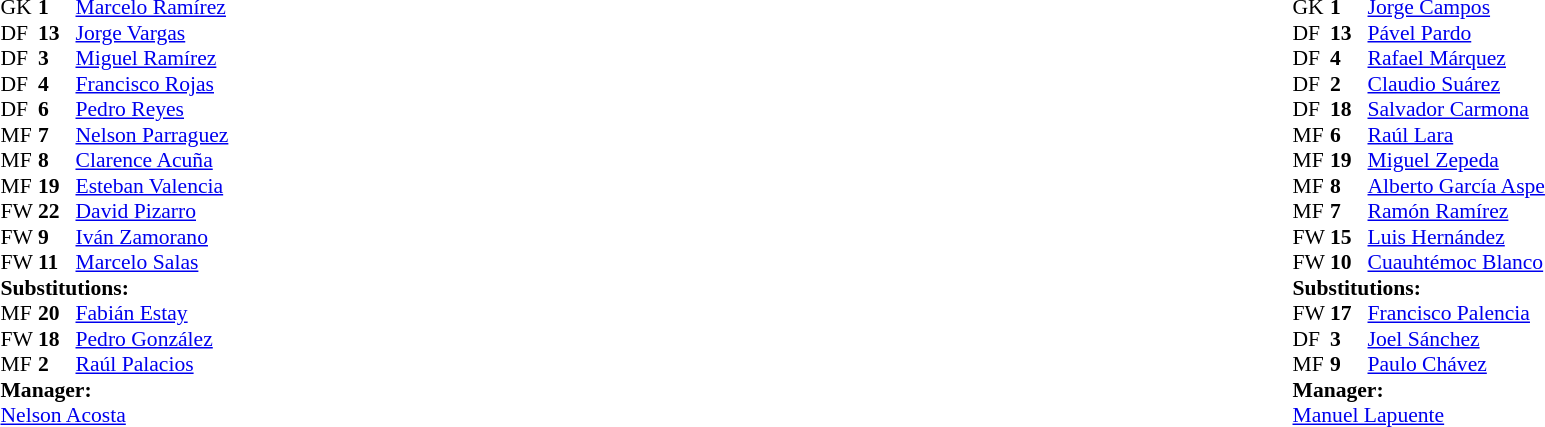<table width="100%">
<tr>
<td valign="top" width="50%"><br><table style="font-size: 90%" cellspacing="0" cellpadding="0">
<tr>
<th width="25"></th>
<th width="25"></th>
</tr>
<tr>
<td>GK</td>
<td><strong>1</strong></td>
<td><a href='#'>Marcelo Ramírez</a></td>
</tr>
<tr>
<td>DF</td>
<td><strong>13</strong></td>
<td><a href='#'>Jorge Vargas</a></td>
</tr>
<tr>
<td>DF</td>
<td><strong>3</strong></td>
<td><a href='#'>Miguel Ramírez</a></td>
</tr>
<tr>
<td>DF</td>
<td><strong>4</strong></td>
<td><a href='#'>Francisco Rojas</a></td>
</tr>
<tr>
<td>DF</td>
<td><strong>6</strong></td>
<td><a href='#'>Pedro Reyes</a></td>
<td></td>
</tr>
<tr>
<td>MF</td>
<td><strong>7</strong></td>
<td><a href='#'>Nelson Parraguez</a></td>
</tr>
<tr>
<td>MF</td>
<td><strong>8</strong></td>
<td><a href='#'>Clarence Acuña</a></td>
<td></td>
<td></td>
</tr>
<tr>
<td>MF</td>
<td><strong>19</strong></td>
<td><a href='#'>Esteban Valencia</a></td>
<td></td>
<td></td>
</tr>
<tr>
<td>FW</td>
<td><strong>22</strong></td>
<td><a href='#'>David Pizarro</a></td>
<td></td>
<td></td>
</tr>
<tr>
<td>FW</td>
<td><strong>9</strong></td>
<td><a href='#'>Iván Zamorano</a></td>
</tr>
<tr>
<td>FW</td>
<td><strong>11</strong></td>
<td><a href='#'>Marcelo Salas</a></td>
</tr>
<tr>
<td colspan=3><strong>Substitutions:</strong></td>
</tr>
<tr>
<td>MF</td>
<td><strong>20</strong></td>
<td><a href='#'>Fabián Estay</a></td>
<td></td>
<td></td>
</tr>
<tr>
<td>FW</td>
<td><strong>18</strong></td>
<td><a href='#'>Pedro González</a></td>
<td></td>
<td></td>
</tr>
<tr>
<td>MF</td>
<td><strong>2</strong></td>
<td><a href='#'>Raúl Palacios</a></td>
<td></td>
<td></td>
</tr>
<tr>
<td colspan=3><strong>Manager:</strong></td>
</tr>
<tr>
<td colspan=3> <a href='#'>Nelson Acosta</a></td>
</tr>
</table>
</td>
<td valign="top"></td>
<td valign="top" width="50%"><br><table style="font-size: 90%" cellspacing="0" cellpadding="0" align="center">
<tr>
<th width="25"></th>
<th width="25"></th>
</tr>
<tr>
<td>GK</td>
<td><strong>1</strong></td>
<td><a href='#'>Jorge Campos</a></td>
</tr>
<tr>
<td>DF</td>
<td><strong>13</strong></td>
<td><a href='#'>Pável Pardo</a></td>
</tr>
<tr>
<td>DF</td>
<td><strong>4</strong></td>
<td><a href='#'>Rafael Márquez</a></td>
</tr>
<tr>
<td>DF</td>
<td><strong>2</strong></td>
<td><a href='#'>Claudio Suárez</a></td>
</tr>
<tr>
<td>DF</td>
<td><strong>18</strong></td>
<td><a href='#'>Salvador Carmona</a></td>
</tr>
<tr>
<td>MF</td>
<td><strong>6</strong></td>
<td><a href='#'>Raúl Lara</a></td>
</tr>
<tr>
<td>MF</td>
<td><strong>19</strong></td>
<td><a href='#'>Miguel Zepeda</a></td>
<td></td>
<td></td>
</tr>
<tr>
<td>MF</td>
<td><strong>8</strong></td>
<td><a href='#'>Alberto García Aspe</a></td>
<td></td>
<td></td>
</tr>
<tr>
<td>MF</td>
<td><strong>7</strong></td>
<td><a href='#'>Ramón Ramírez</a></td>
<td></td>
</tr>
<tr>
<td>FW</td>
<td><strong>15</strong></td>
<td><a href='#'>Luis Hernández</a></td>
</tr>
<tr>
<td>FW</td>
<td><strong>10</strong></td>
<td><a href='#'>Cuauhtémoc Blanco</a></td>
<td></td>
<td></td>
</tr>
<tr>
<td colspan=3><strong>Substitutions:</strong></td>
</tr>
<tr>
<td>FW</td>
<td><strong>17</strong></td>
<td><a href='#'>Francisco Palencia</a></td>
<td></td>
<td></td>
</tr>
<tr>
<td>DF</td>
<td><strong>3</strong></td>
<td><a href='#'>Joel Sánchez</a></td>
<td></td>
<td></td>
</tr>
<tr>
<td>MF</td>
<td><strong>9</strong></td>
<td><a href='#'>Paulo Chávez</a></td>
<td></td>
<td></td>
</tr>
<tr>
<td colspan=3><strong>Manager:</strong></td>
</tr>
<tr>
<td colspan=3><a href='#'>Manuel Lapuente</a></td>
</tr>
</table>
</td>
</tr>
</table>
